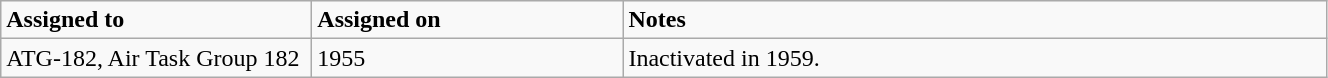<table class="wikitable" style="width: 70%;">
<tr>
<td style="width: 200px;"><strong>Assigned to</strong></td>
<td style="width: 200px;"><strong>Assigned on</strong></td>
<td><strong>Notes</strong></td>
</tr>
<tr>
<td>ATG-182, Air Task Group 182</td>
<td>1955</td>
<td>Inactivated in 1959.</td>
</tr>
</table>
